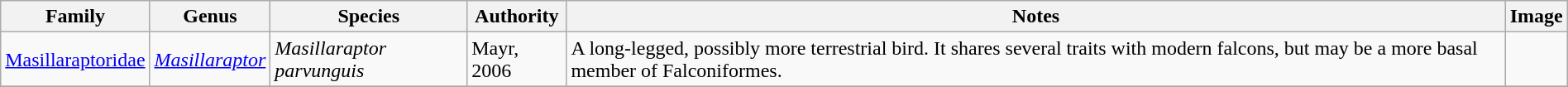<table class="wikitable" align="center" width="100%">
<tr>
<th>Family</th>
<th>Genus</th>
<th>Species</th>
<th>Authority</th>
<th>Notes</th>
<th>Image</th>
</tr>
<tr>
<td><a href='#'>Masillaraptoridae</a></td>
<td><em><a href='#'>Masillaraptor</a></em></td>
<td><em>Masillaraptor parvunguis</em></td>
<td>Mayr, 2006</td>
<td>A long-legged, possibly more terrestrial bird. It shares several traits with modern falcons, but may be a more basal member of Falconiformes.</td>
<td></td>
</tr>
<tr>
</tr>
</table>
